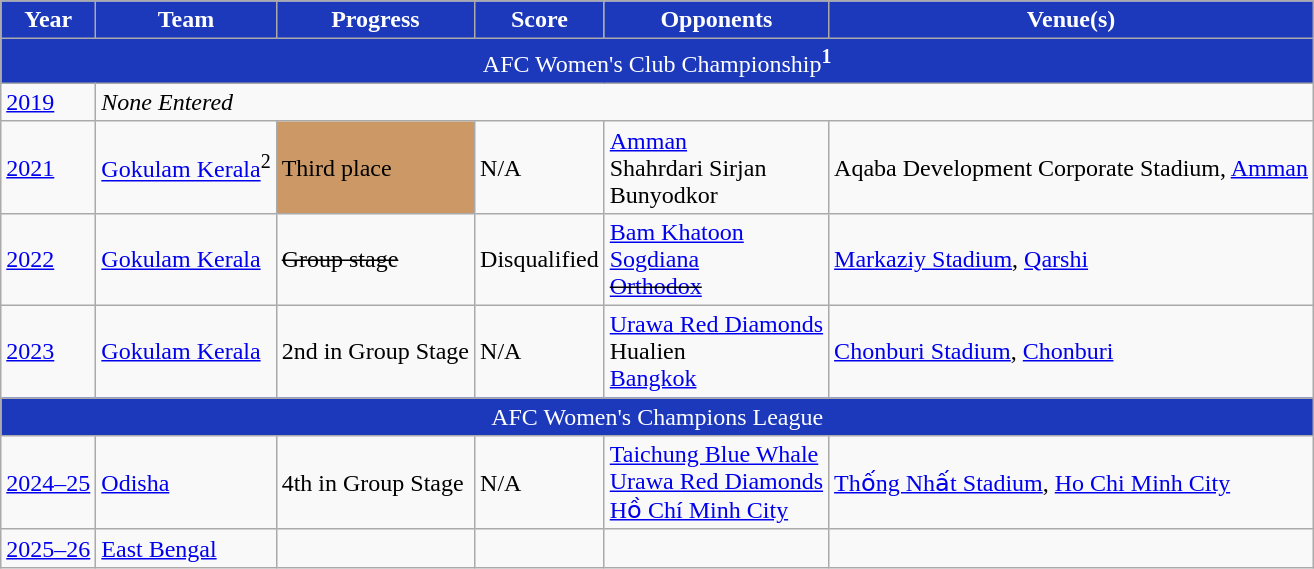<table class="wikitable">
<tr>
<th style="background:#1C39BC; color:white; text-align:center;">Year</th>
<th style="background:#1C39BC; color:white; text-align:center;">Team</th>
<th style="background:#1C39BC; color:white; text-align:center;">Progress</th>
<th style="background:#1C39BC; color:white; text-align:center;">Score</th>
<th style="background:#1C39BC; color:white; text-align:center;">Opponents</th>
<th style="background:#1C39BC; color:white; text-align:center;">Venue(s)</th>
</tr>
<tr>
<td colspan=6 style="background:#1C39BC; color:white; text-align:center;">AFC Women's Club Championship<sup><strong>1</strong></sup></td>
</tr>
<tr>
<td><a href='#'>2019</a></td>
<td colspan="5"><em>None Entered</em></td>
</tr>
<tr>
<td><a href='#'>2021</a></td>
<td><a href='#'>Gokulam Kerala</a><sup>2</sup></td>
<td bgcolor="#cc9966">Third place</td>
<td>N/A</td>
<td> <a href='#'>Amman</a><br> Shahrdari Sirjan<br> Bunyodkor</td>
<td>Aqaba Development Corporate Stadium, <a href='#'>Amman</a></td>
</tr>
<tr>
<td><a href='#'>2022</a></td>
<td><a href='#'>Gokulam Kerala</a></td>
<td><s>Group stage</s></td>
<td>Disqualified</td>
<td> <a href='#'>Bam Khatoon</a><br> <a href='#'>Sogdiana</a><br> <s><a href='#'>Orthodox</a></s></td>
<td><a href='#'>Markaziy Stadium</a>, <a href='#'>Qarshi</a></td>
</tr>
<tr>
<td><a href='#'>2023</a></td>
<td><a href='#'>Gokulam Kerala</a></td>
<td>2nd in Group Stage</td>
<td>N/A</td>
<td> <a href='#'>Urawa Red Diamonds</a><br>Hualien<br> <a href='#'>Bangkok</a></td>
<td><a href='#'>Chonburi Stadium</a>, <a href='#'>Chonburi</a></td>
</tr>
<tr>
<td colspan=6 style="background:#1C39BC; color:white; text-align:center;">AFC Women's Champions League</td>
</tr>
<tr>
<td><a href='#'>2024–25</a></td>
<td><a href='#'>Odisha</a></td>
<td>4th in Group Stage</td>
<td>N/A</td>
<td> <a href='#'>Taichung Blue Whale</a><br> <a href='#'>Urawa Red Diamonds</a><br> <a href='#'>Hồ Chí Minh City</a></td>
<td><a href='#'>Thống Nhất Stadium</a>, <a href='#'>Ho Chi Minh City</a></td>
</tr>
<tr>
<td><a href='#'>2025–26</a></td>
<td><a href='#'>East Bengal</a></td>
<td></td>
<td></td>
<td></td>
<td></td>
</tr>
</table>
